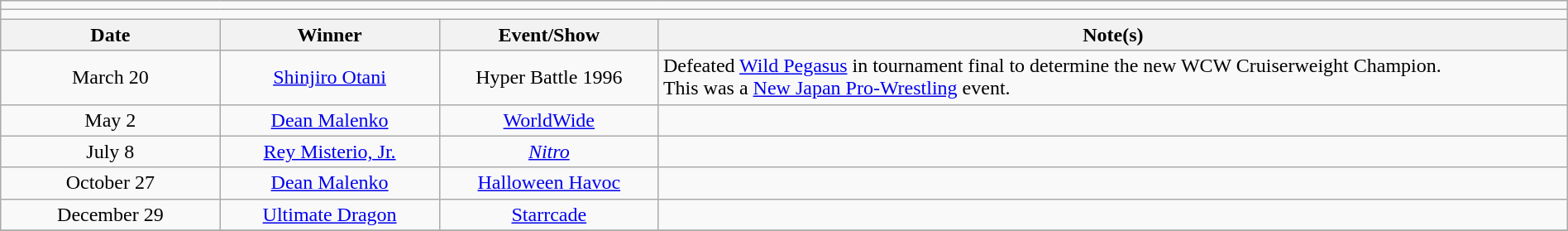<table class="wikitable" style="text-align:center; width:100%;">
<tr>
<td colspan="5"></td>
</tr>
<tr>
<td colspan="5"><strong></strong></td>
</tr>
<tr>
<th width=14%>Date</th>
<th width=14%>Winner</th>
<th width=14%>Event/Show</th>
<th width=58%>Note(s)</th>
</tr>
<tr>
<td>March 20</td>
<td><a href='#'>Shinjiro Otani</a></td>
<td>Hyper Battle 1996</td>
<td align=left>Defeated <a href='#'>Wild Pegasus</a> in tournament final to determine the new WCW Cruiserweight Champion.<br>This was a <a href='#'>New Japan Pro-Wrestling</a> event.</td>
</tr>
<tr>
<td>May 2</td>
<td><a href='#'>Dean Malenko</a></td>
<td><a href='#'>WorldWide</a></td>
<td align=left></td>
</tr>
<tr>
<td>July 8</td>
<td><a href='#'>Rey Misterio, Jr.</a></td>
<td><em><a href='#'>Nitro</a></em></td>
<td align=left></td>
</tr>
<tr>
<td>October 27</td>
<td><a href='#'>Dean Malenko</a></td>
<td><a href='#'>Halloween Havoc</a></td>
<td align=left></td>
</tr>
<tr>
<td>December 29</td>
<td><a href='#'>Ultimate Dragon</a></td>
<td><a href='#'>Starrcade</a></td>
<td align=left></td>
</tr>
<tr>
</tr>
</table>
